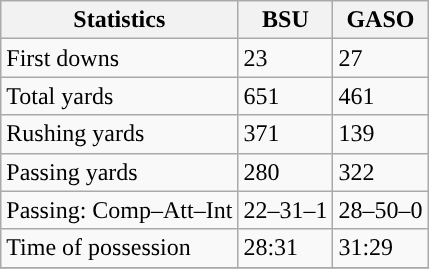<table class="wikitable" style="float: left;">
<tr>
<th>Statistics</th>
<th>BSU</th>
<th>GASO</th>
</tr>
<tr>
<td>First downs</td>
<td>23</td>
<td>27</td>
</tr>
<tr>
<td>Total yards</td>
<td>651</td>
<td>461</td>
</tr>
<tr>
<td>Rushing yards</td>
<td>371</td>
<td>139</td>
</tr>
<tr>
<td>Passing yards</td>
<td>280</td>
<td>322</td>
</tr>
<tr>
<td>Passing: Comp–Att–Int</td>
<td>22–31–1</td>
<td>28–50–0</td>
</tr>
<tr>
<td>Time of possession</td>
<td>28:31</td>
<td>31:29</td>
</tr>
<tr>
</tr>
</table>
